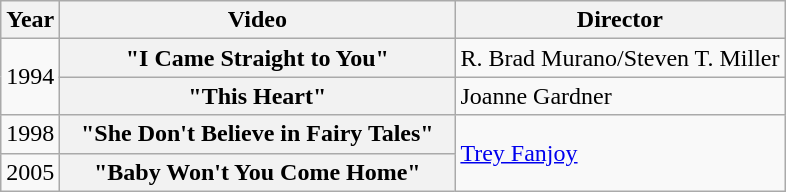<table class="wikitable plainrowheaders">
<tr>
<th>Year</th>
<th style="width:16em;">Video</th>
<th>Director</th>
</tr>
<tr>
<td rowspan="2">1994</td>
<th scope="row">"I Came Straight to You"</th>
<td>R. Brad Murano/Steven T. Miller</td>
</tr>
<tr>
<th scope="row">"This Heart"</th>
<td>Joanne Gardner</td>
</tr>
<tr>
<td>1998</td>
<th scope="row">"She Don't Believe in Fairy Tales"</th>
<td rowspan="2"><a href='#'>Trey Fanjoy</a></td>
</tr>
<tr>
<td>2005</td>
<th scope="row">"Baby Won't You Come Home"</th>
</tr>
</table>
